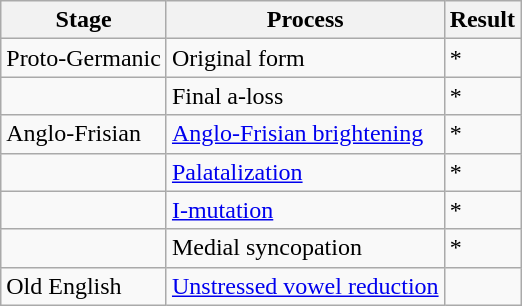<table class="wikitable">
<tr>
<th>Stage</th>
<th>Process</th>
<th>Result</th>
</tr>
<tr>
<td>Proto-Germanic</td>
<td>Original form</td>
<td>*</td>
</tr>
<tr>
<td></td>
<td>Final a-loss</td>
<td>*</td>
</tr>
<tr>
<td>Anglo-Frisian</td>
<td><a href='#'>Anglo-Frisian brightening</a></td>
<td>*</td>
</tr>
<tr>
<td></td>
<td><a href='#'>Palatalization</a></td>
<td>*</td>
</tr>
<tr>
<td></td>
<td><a href='#'>I-mutation</a></td>
<td>*</td>
</tr>
<tr>
<td></td>
<td>Medial syncopation</td>
<td>*</td>
</tr>
<tr>
<td>Old English</td>
<td><a href='#'>Unstressed vowel reduction</a></td>
<td></td>
</tr>
</table>
